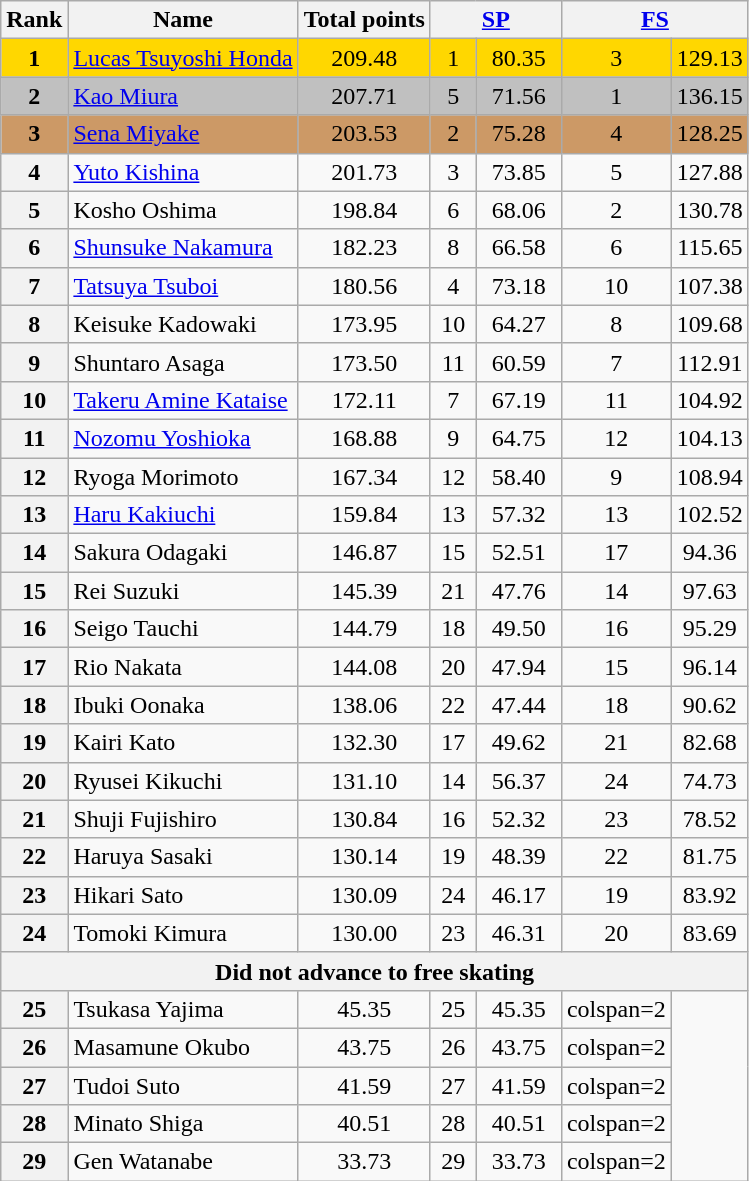<table class="wikitable sortable">
<tr>
<th>Rank</th>
<th>Name</th>
<th>Total points</th>
<th colspan="2" width="80px"><a href='#'>SP</a></th>
<th colspan="2" width="80px"><a href='#'>FS</a></th>
</tr>
<tr bgcolor="gold">
<td align="center"><strong>1</strong></td>
<td><a href='#'>Lucas Tsuyoshi Honda</a></td>
<td align="center">209.48</td>
<td align="center">1</td>
<td align="center">80.35</td>
<td align="center">3</td>
<td align="center">129.13</td>
</tr>
<tr bgcolor="silver">
<td align="center"><strong>2</strong></td>
<td><a href='#'>Kao Miura</a></td>
<td align="center">207.71</td>
<td align="center">5</td>
<td align="center">71.56</td>
<td align="center">1</td>
<td align="center">136.15</td>
</tr>
<tr bgcolor="cc9966">
<td align="center"><strong>3</strong></td>
<td><a href='#'>Sena Miyake</a></td>
<td align="center">203.53</td>
<td align="center">2</td>
<td align="center">75.28</td>
<td align="center">4</td>
<td align="center">128.25</td>
</tr>
<tr>
<th>4</th>
<td><a href='#'>Yuto Kishina</a></td>
<td align="center">201.73</td>
<td align="center">3</td>
<td align="center">73.85</td>
<td align="center">5</td>
<td align="center">127.88</td>
</tr>
<tr>
<th>5</th>
<td>Kosho Oshima</td>
<td align="center">198.84</td>
<td align="center">6</td>
<td align="center">68.06</td>
<td align="center">2</td>
<td align="center">130.78</td>
</tr>
<tr>
<th>6</th>
<td><a href='#'>Shunsuke Nakamura</a></td>
<td align="center">182.23</td>
<td align="center">8</td>
<td align="center">66.58</td>
<td align="center">6</td>
<td align="center">115.65</td>
</tr>
<tr>
<th>7</th>
<td><a href='#'>Tatsuya Tsuboi</a></td>
<td align="center">180.56</td>
<td align="center">4</td>
<td align="center">73.18</td>
<td align="center">10</td>
<td align="center">107.38</td>
</tr>
<tr>
<th>8</th>
<td>Keisuke Kadowaki</td>
<td align="center">173.95</td>
<td align="center">10</td>
<td align="center">64.27</td>
<td align="center">8</td>
<td align="center">109.68</td>
</tr>
<tr>
<th>9</th>
<td>Shuntaro Asaga</td>
<td align="center">173.50</td>
<td align="center">11</td>
<td align="center">60.59</td>
<td align="center">7</td>
<td align="center">112.91</td>
</tr>
<tr>
<th>10</th>
<td><a href='#'>Takeru Amine Kataise</a></td>
<td align="center">172.11</td>
<td align="center">7</td>
<td align="center">67.19</td>
<td align="center">11</td>
<td align="center">104.92</td>
</tr>
<tr>
<th>11</th>
<td><a href='#'>Nozomu Yoshioka</a></td>
<td align="center">168.88</td>
<td align="center">9</td>
<td align="center">64.75</td>
<td align="center">12</td>
<td align="center">104.13</td>
</tr>
<tr>
<th>12</th>
<td>Ryoga Morimoto</td>
<td align="center">167.34</td>
<td align="center">12</td>
<td align="center">58.40</td>
<td align="center">9</td>
<td align="center">108.94</td>
</tr>
<tr>
<th>13</th>
<td><a href='#'>Haru Kakiuchi</a></td>
<td align="center">159.84</td>
<td align="center">13</td>
<td align="center">57.32</td>
<td align="center">13</td>
<td align="center">102.52</td>
</tr>
<tr>
<th>14</th>
<td>Sakura Odagaki</td>
<td align="center">146.87</td>
<td align="center">15</td>
<td align="center">52.51</td>
<td align="center">17</td>
<td align="center">94.36</td>
</tr>
<tr>
<th>15</th>
<td>Rei Suzuki</td>
<td align="center">145.39</td>
<td align="center">21</td>
<td align="center">47.76</td>
<td align="center">14</td>
<td align="center">97.63</td>
</tr>
<tr>
<th>16</th>
<td>Seigo Tauchi</td>
<td align="center">144.79</td>
<td align="center">18</td>
<td align="center">49.50</td>
<td align="center">16</td>
<td align="center">95.29</td>
</tr>
<tr>
<th>17</th>
<td>Rio Nakata</td>
<td align="center">144.08</td>
<td align="center">20</td>
<td align="center">47.94</td>
<td align="center">15</td>
<td align="center">96.14</td>
</tr>
<tr>
<th>18</th>
<td>Ibuki Oonaka</td>
<td align="center">138.06</td>
<td align="center">22</td>
<td align="center">47.44</td>
<td align="center">18</td>
<td align="center">90.62</td>
</tr>
<tr>
<th>19</th>
<td>Kairi Kato</td>
<td align="center">132.30</td>
<td align="center">17</td>
<td align="center">49.62</td>
<td align="center">21</td>
<td align="center">82.68</td>
</tr>
<tr>
<th>20</th>
<td>Ryusei Kikuchi</td>
<td align="center">131.10</td>
<td align="center">14</td>
<td align="center">56.37</td>
<td align="center">24</td>
<td align="center">74.73</td>
</tr>
<tr>
<th>21</th>
<td>Shuji Fujishiro</td>
<td align="center">130.84</td>
<td align="center">16</td>
<td align="center">52.32</td>
<td align="center">23</td>
<td align="center">78.52</td>
</tr>
<tr>
<th>22</th>
<td>Haruya Sasaki</td>
<td align="center">130.14</td>
<td align="center">19</td>
<td align="center">48.39</td>
<td align="center">22</td>
<td align="center">81.75</td>
</tr>
<tr>
<th>23</th>
<td>Hikari Sato</td>
<td align="center">130.09</td>
<td align="center">24</td>
<td align="center">46.17</td>
<td align="center">19</td>
<td align="center">83.92</td>
</tr>
<tr>
<th>24</th>
<td>Tomoki Kimura</td>
<td align="center">130.00</td>
<td align="center">23</td>
<td align="center">46.31</td>
<td align="center">20</td>
<td align="center">83.69</td>
</tr>
<tr>
<th colspan=8>Did not advance to free skating</th>
</tr>
<tr>
<th>25</th>
<td>Tsukasa Yajima</td>
<td align="center">45.35</td>
<td align="center">25</td>
<td align="center">45.35</td>
<td>colspan=2 </td>
</tr>
<tr>
<th>26</th>
<td>Masamune Okubo</td>
<td align="center">43.75</td>
<td align="center">26</td>
<td align="center">43.75</td>
<td>colspan=2 </td>
</tr>
<tr>
<th>27</th>
<td>Tudoi Suto</td>
<td align="center">41.59</td>
<td align="center">27</td>
<td align="center">41.59</td>
<td>colspan=2 </td>
</tr>
<tr>
<th>28</th>
<td>Minato Shiga</td>
<td align="center">40.51</td>
<td align="center">28</td>
<td align="center">40.51</td>
<td>colspan=2 </td>
</tr>
<tr>
<th>29</th>
<td>Gen Watanabe</td>
<td align="center">33.73</td>
<td align="center">29</td>
<td align="center">33.73</td>
<td>colspan=2 </td>
</tr>
</table>
